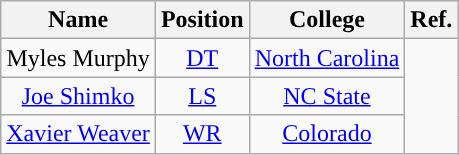<table class="wikitable" style="text-align:center">
<tr>
<th>Name</th>
<th>Position</th>
<th>College</th>
<th>Ref.</th>
</tr>
<tr>
<td>Myles Murphy</td>
<td><a href='#'>DT</a></td>
<td><a href='#'>North Carolina</a></td>
<td rowspan="3"></td>
</tr>
<tr>
<td><a href='#'>Joe Shimko</a></td>
<td><a href='#'>LS</a></td>
<td><a href='#'>NC State</a></td>
</tr>
<tr>
<td><a href='#'>Xavier Weaver</a></td>
<td><a href='#'>WR</a></td>
<td><a href='#'>Colorado</a></td>
</tr>
</table>
